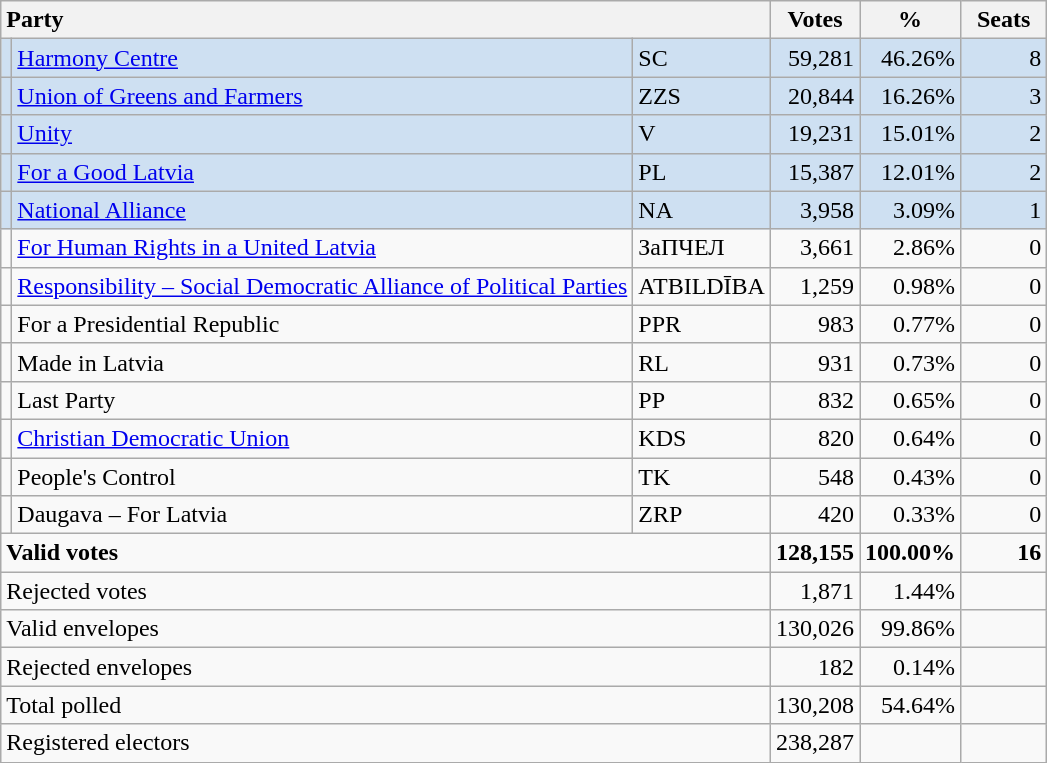<table class="wikitable" border="1" style="text-align:right;">
<tr>
<th style="text-align:left;" colspan=3>Party</th>
<th align=center width="50">Votes</th>
<th align=center width="50">%</th>
<th align=center width="50">Seats</th>
</tr>
<tr style="background:#CEE0F2;">
<td></td>
<td align=left><a href='#'>Harmony Centre</a></td>
<td align=left>SC</td>
<td>59,281</td>
<td>46.26%</td>
<td>8</td>
</tr>
<tr style="background:#CEE0F2;">
<td></td>
<td align=left><a href='#'>Union of Greens and Farmers</a></td>
<td align=left>ZZS</td>
<td>20,844</td>
<td>16.26%</td>
<td>3</td>
</tr>
<tr style="background:#CEE0F2;">
<td></td>
<td align=left><a href='#'>Unity</a></td>
<td align=left>V</td>
<td>19,231</td>
<td>15.01%</td>
<td>2</td>
</tr>
<tr style="background:#CEE0F2;">
<td></td>
<td align=left><a href='#'>For a Good Latvia</a></td>
<td align=left>PL</td>
<td>15,387</td>
<td>12.01%</td>
<td>2</td>
</tr>
<tr style="background:#CEE0F2;">
<td></td>
<td align=left><a href='#'>National Alliance</a></td>
<td align=left>NA</td>
<td>3,958</td>
<td>3.09%</td>
<td>1</td>
</tr>
<tr>
<td></td>
<td align=left><a href='#'>For Human Rights in a United Latvia</a></td>
<td align=left>ЗаПЧЕЛ</td>
<td>3,661</td>
<td>2.86%</td>
<td>0</td>
</tr>
<tr>
<td></td>
<td align=left><a href='#'>Responsibility – Social Democratic Alliance of Political Parties</a></td>
<td align=left>ATBILDĪBA</td>
<td>1,259</td>
<td>0.98%</td>
<td>0</td>
</tr>
<tr>
<td></td>
<td align=left>For a Presidential Republic</td>
<td align=left>PPR</td>
<td>983</td>
<td>0.77%</td>
<td>0</td>
</tr>
<tr>
<td></td>
<td align=left>Made in Latvia</td>
<td align=left>RL</td>
<td>931</td>
<td>0.73%</td>
<td>0</td>
</tr>
<tr>
<td></td>
<td align=left>Last Party</td>
<td align=left>PP</td>
<td>832</td>
<td>0.65%</td>
<td>0</td>
</tr>
<tr>
<td></td>
<td align=left><a href='#'>Christian Democratic Union</a></td>
<td align=left>KDS</td>
<td>820</td>
<td>0.64%</td>
<td>0</td>
</tr>
<tr>
<td></td>
<td align=left>People's Control</td>
<td align=left>TK</td>
<td>548</td>
<td>0.43%</td>
<td>0</td>
</tr>
<tr>
<td></td>
<td align=left>Daugava – For Latvia</td>
<td align=left>ZRP</td>
<td>420</td>
<td>0.33%</td>
<td>0</td>
</tr>
<tr style="font-weight:bold">
<td align=left colspan=3>Valid votes</td>
<td>128,155</td>
<td>100.00%</td>
<td>16</td>
</tr>
<tr>
<td align=left colspan=3>Rejected votes</td>
<td>1,871</td>
<td>1.44%</td>
<td></td>
</tr>
<tr>
<td align=left colspan=3>Valid envelopes</td>
<td>130,026</td>
<td>99.86%</td>
<td></td>
</tr>
<tr>
<td align=left colspan=3>Rejected envelopes</td>
<td>182</td>
<td>0.14%</td>
<td></td>
</tr>
<tr>
<td align=left colspan=3>Total polled</td>
<td>130,208</td>
<td>54.64%</td>
<td></td>
</tr>
<tr>
<td align=left colspan=3>Registered electors</td>
<td>238,287</td>
<td></td>
<td></td>
</tr>
</table>
